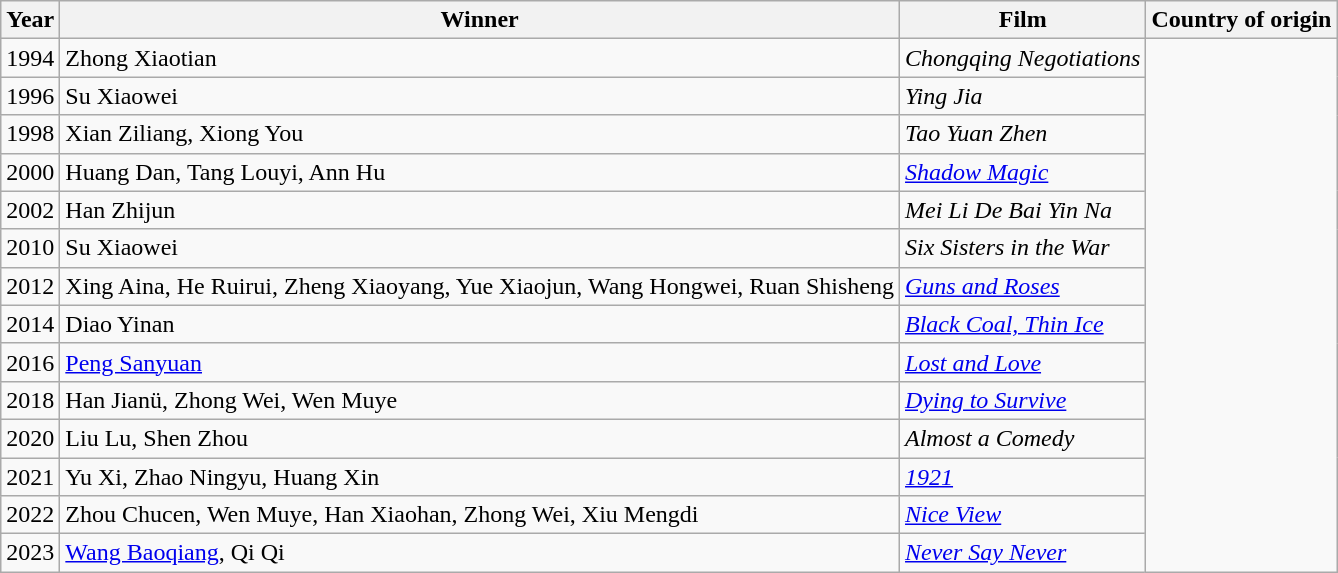<table class="wikitable">
<tr>
<th>Year</th>
<th>Winner</th>
<th>Film</th>
<th>Country of origin</th>
</tr>
<tr>
<td>1994</td>
<td>Zhong Xiaotian</td>
<td><em>Chongqing Negotiations</em></td>
<td rowspan=14></td>
</tr>
<tr>
<td>1996</td>
<td>Su Xiaowei</td>
<td><em>Ying Jia</em></td>
</tr>
<tr>
<td>1998</td>
<td>Xian Ziliang, Xiong You</td>
<td><em>Tao Yuan Zhen</em></td>
</tr>
<tr>
<td>2000</td>
<td>Huang Dan, Tang Louyi, Ann Hu</td>
<td><em><a href='#'>Shadow Magic</a></em></td>
</tr>
<tr>
<td>2002</td>
<td>Han Zhijun</td>
<td><em>Mei Li De Bai Yin Na</em></td>
</tr>
<tr>
<td>2010</td>
<td>Su Xiaowei</td>
<td><em>Six Sisters in the War</em></td>
</tr>
<tr>
<td>2012</td>
<td>Xing Aina, He Ruirui, Zheng Xiaoyang, Yue Xiaojun, Wang Hongwei, Ruan Shisheng</td>
<td><em><a href='#'>Guns and Roses</a></em></td>
</tr>
<tr>
<td>2014</td>
<td>Diao Yinan</td>
<td><em><a href='#'>Black Coal, Thin Ice</a></em></td>
</tr>
<tr>
<td>2016</td>
<td><a href='#'>Peng Sanyuan</a></td>
<td><em><a href='#'>Lost and Love</a></em></td>
</tr>
<tr>
<td>2018</td>
<td>Han Jianü, Zhong Wei, Wen Muye</td>
<td><em><a href='#'>Dying to Survive</a></em></td>
</tr>
<tr>
<td>2020</td>
<td>Liu Lu, Shen Zhou</td>
<td><em>Almost a Comedy</em></td>
</tr>
<tr>
<td>2021</td>
<td>Yu Xi, Zhao Ningyu, Huang Xin</td>
<td><em><a href='#'>1921</a></em></td>
</tr>
<tr>
<td>2022</td>
<td>Zhou Chucen, Wen Muye, Han Xiaohan, Zhong Wei, Xiu Mengdi</td>
<td><em><a href='#'>Nice View</a></em></td>
</tr>
<tr>
<td>2023</td>
<td><a href='#'>Wang Baoqiang</a>, Qi Qi</td>
<td><em><a href='#'>Never Say Never</a></em></td>
</tr>
</table>
